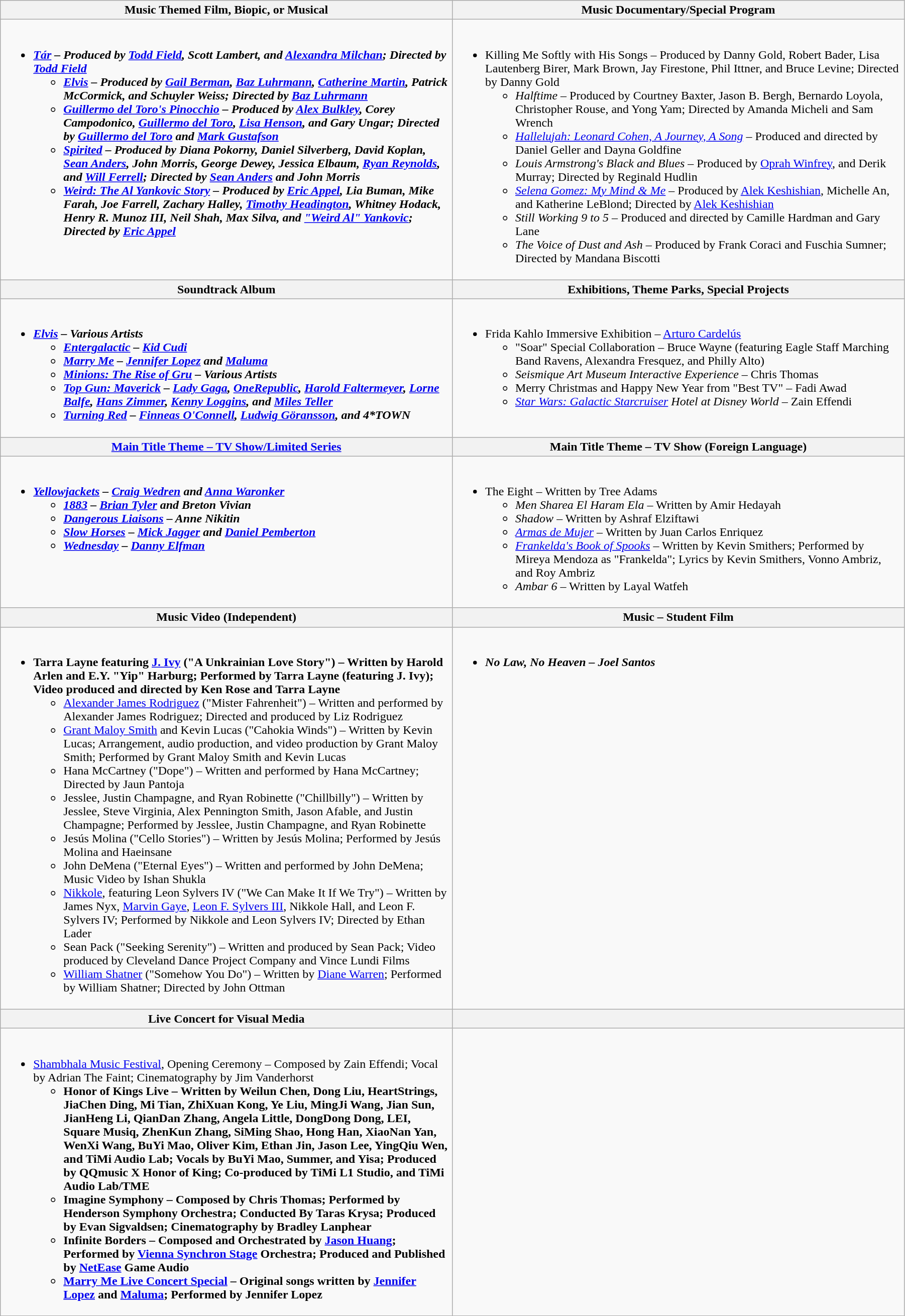<table class="wikitable" style="width:95%">
<tr>
<th width="50%">Music Themed Film, Biopic, or Musical</th>
<th width="50%">Music Documentary/Special Program</th>
</tr>
<tr>
<td valign="top"><br><ul><li><strong><em><a href='#'>Tár</a><em> – Produced by <a href='#'>Todd Field</a>, Scott Lambert, and <a href='#'>Alexandra Milchan</a>; Directed by <a href='#'>Todd Field</a><strong><ul><li></em><a href='#'>Elvis</a><em> – Produced by <a href='#'>Gail Berman</a>, <a href='#'>Baz Luhrmann</a>, <a href='#'>Catherine Martin</a>, Patrick McCormick, and Schuyler Weiss; Directed by <a href='#'>Baz Luhrmann</a></li><li></em><a href='#'>Guillermo del Toro's Pinocchio</a><em> – Produced by <a href='#'>Alex Bulkley</a>, Corey Campodonico, <a href='#'>Guillermo del Toro</a>, <a href='#'>Lisa Henson</a>, and Gary Ungar; Directed by <a href='#'>Guillermo del Toro</a> and <a href='#'>Mark Gustafson</a></li><li></em><a href='#'>Spirited</a><em> – Produced by Diana Pokorny, Daniel Silverberg, David Koplan, <a href='#'>Sean Anders</a>, John Morris, George Dewey, Jessica Elbaum, <a href='#'>Ryan Reynolds</a>, and <a href='#'>Will Ferrell</a>; Directed by <a href='#'>Sean Anders</a> and John Morris</li><li></em><a href='#'>Weird: The Al Yankovic Story</a><em> – Produced by <a href='#'>Eric Appel</a>, Lia Buman, Mike Farah, Joe Farrell, Zachary Halley, <a href='#'>Timothy Headington</a>, Whitney Hodack, Henry R. Munoz III, Neil Shah, Max Silva, and <a href='#'>"Weird Al" Yankovic</a>; Directed by <a href='#'>Eric Appel</a></li></ul></li></ul></td>
<td valign="top"><br><ul><li></em></strong>Killing Me Softly with His Songs</em> – Produced by Danny Gold, Robert Bader, Lisa Lautenberg Birer, Mark Brown, Jay Firestone, Phil Ittner, and Bruce Levine; Directed by Danny Gold</strong><ul><li><em>Halftime</em> – Produced by Courtney Baxter, Jason B. Bergh, Bernardo Loyola, Christopher Rouse, and Yong Yam; Directed by Amanda Micheli and Sam Wrench</li><li><em><a href='#'>Hallelujah: Leonard Cohen, A Journey, A Song</a></em> – Produced and directed by Daniel Geller and Dayna Goldfine</li><li><em>Louis Armstrong's Black and Blues</em> – Produced by <a href='#'>Oprah Winfrey</a>, and Derik Murray; Directed by Reginald Hudlin</li><li><em><a href='#'>Selena Gomez: My Mind & Me</a></em> – Produced by <a href='#'>Alek Keshishian</a>, Michelle An, and Katherine LeBlond; Directed by <a href='#'>Alek Keshishian</a></li><li><em>Still Working 9 to 5</em> – Produced and directed by Camille Hardman and Gary Lane</li><li><em>The Voice of Dust and Ash</em> – Produced by Frank Coraci and Fuschia Sumner; Directed by Mandana Biscotti</li></ul></li></ul></td>
</tr>
<tr>
<th width="50%">Soundtrack Album</th>
<th width="50%">Exhibitions, Theme Parks, Special Projects</th>
</tr>
<tr>
<td valign="top"><br><ul><li><strong><em><a href='#'>Elvis</a><em> – Various Artists<strong><ul><li></em><a href='#'>Entergalactic</a><em> – <a href='#'>Kid Cudi</a></li><li></em><a href='#'>Marry Me</a><em> – <a href='#'>Jennifer Lopez</a> and <a href='#'>Maluma</a></li><li></em><a href='#'>Minions: The Rise of Gru</a><em> – Various Artists</li><li></em><a href='#'>Top Gun: Maverick</a><em> – <a href='#'>Lady Gaga</a>, <a href='#'>OneRepublic</a>, <a href='#'>Harold Faltermeyer</a>, <a href='#'>Lorne Balfe</a>, <a href='#'>Hans Zimmer</a>, <a href='#'>Kenny Loggins</a>, and <a href='#'>Miles Teller</a></li><li></em><a href='#'>Turning Red</a><em> – <a href='#'>Finneas O'Connell</a>, <a href='#'>Ludwig Göransson</a>, and 4*TOWN</li></ul></li></ul></td>
<td valign="top"><br><ul><li></em></strong>Frida Kahlo Immersive Exhibition</em> – <a href='#'>Arturo Cardelús</a></strong><ul><li>"Soar" Special Collaboration – Bruce Wayne (featuring Eagle Staff Marching Band Ravens, Alexandra Fresquez, and Philly Alto)</li><li><em>Seismique Art Museum Interactive Experience</em> – Chris Thomas</li><li>Merry Christmas and Happy New Year from "Best TV" – Fadi Awad</li><li><em><a href='#'>Star Wars: Galactic Starcruiser</a> Hotel at Disney World</em> – Zain Effendi</li></ul></li></ul></td>
</tr>
<tr>
<th width="50%"><a href='#'>Main Title Theme – TV Show/Limited Series</a></th>
<th width="50%">Main Title Theme – TV Show (Foreign Language)</th>
</tr>
<tr>
<td valign="top"><br><ul><li><strong><em><a href='#'>Yellowjackets</a><em> – <a href='#'>Craig Wedren</a> and <a href='#'>Anna Waronker</a><strong><ul><li></em><a href='#'>1883</a><em> – <a href='#'>Brian Tyler</a> and Breton Vivian</li><li></em><a href='#'>Dangerous Liaisons</a><em> – Anne Nikitin</li><li></em><a href='#'>Slow Horses</a><em> – <a href='#'>Mick Jagger</a> and <a href='#'>Daniel Pemberton</a></li><li></em><a href='#'>Wednesday</a><em> – <a href='#'>Danny Elfman</a></li></ul></li></ul></td>
<td valign="top"><br><ul><li></em></strong>The Eight</em> – Written by Tree Adams</strong><ul><li><em>Men Sharea El Haram Ela</em> – Written by Amir Hedayah</li><li><em>Shadow</em> – Written by Ashraf Elziftawi</li><li><em><a href='#'>Armas de Mujer</a></em> – Written by Juan Carlos Enriquez</li><li><em><a href='#'>Frankelda's Book of Spooks</a></em> – Written by Kevin Smithers; Performed by Mireya Mendoza as "Frankelda"; Lyrics by Kevin Smithers, Vonno Ambriz, and Roy Ambriz</li><li><em>Ambar 6</em> – Written by Layal Watfeh</li></ul></li></ul></td>
</tr>
<tr>
<th width="50%">Music Video (Independent)</th>
<th width="50%">Music – Student Film</th>
</tr>
<tr>
<td valign="top"><br><ul><li><strong>Tarra Layne featuring <a href='#'>J. Ivy</a> ("A Unkrainian Love Story") – Written by Harold Arlen and E.Y. "Yip" Harburg; Performed by Tarra Layne (featuring J. Ivy); Video produced and directed by Ken Rose and Tarra Layne</strong><ul><li><a href='#'>Alexander James Rodriguez</a> ("Mister Fahrenheit") – Written and performed by Alexander James Rodriguez; Directed and produced by Liz Rodriguez</li><li><a href='#'>Grant Maloy Smith</a> and Kevin Lucas ("Cahokia Winds") – Written by Kevin Lucas; Arrangement, audio production, and video production by Grant Maloy Smith; Performed by Grant Maloy Smith and Kevin Lucas</li><li>Hana McCartney ("Dope") – Written and performed by Hana McCartney; Directed by Jaun Pantoja</li><li>Jesslee, Justin Champagne, and Ryan Robinette ("Chillbilly") – Written by Jesslee, Steve Virginia, Alex Pennington Smith, Jason Afable, and Justin Champagne; Performed by Jesslee, Justin Champagne, and Ryan Robinette</li><li>Jesús Molina ("Cello Stories") – Written by Jesús Molina; Performed by Jesús Molina and Haeinsane</li><li>John DeMena ("Eternal Eyes") – Written and performed by John DeMena; Music Video by Ishan Shukla</li><li><a href='#'>Nikkole</a>, featuring Leon Sylvers IV ("We Can Make It If We Try") – Written by James Nyx, <a href='#'>Marvin Gaye</a>, <a href='#'>Leon F. Sylvers III</a>, Nikkole Hall, and Leon F. Sylvers IV; Performed by Nikkole and Leon Sylvers IV; Directed by Ethan Lader</li><li>Sean Pack ("Seeking Serenity") – Written and produced by Sean Pack; Video produced by Cleveland Dance Project Company and Vince Lundi Films</li><li><a href='#'>William Shatner</a> ("Somehow You Do") – Written by <a href='#'>Diane Warren</a>; Performed by William Shatner; Directed by John Ottman</li></ul></li></ul></td>
<td valign="top"><br><ul><li><strong><em>No Law, No Heaven<em> – Joel Santos<strong></li></ul></td>
</tr>
<tr>
<th width="50%">Live Concert for Visual Media</th>
<th width="50%"></th>
</tr>
<tr>
<td valign="top"><br><ul><li></strong><a href='#'>Shambhala Music Festival</a>, Opening Ceremony – Composed by Zain Effendi; Vocal by Adrian The Faint; Cinematography by Jim Vanderhorst<strong><ul><li>Honor of Kings Live – Written by Weilun Chen, Dong Liu, HeartStrings, JiaChen Ding, Mi Tian, ZhiXuan Kong, Ye Liu, MingJi Wang, Jian Sun, JianHeng Li, QianDan Zhang, Angela Little, DongDong Dong, LEI, Square Musiq, ZhenKun Zhang, SiMing Shao, Hong Han, XiaoNan Yan, WenXi Wang, BuYi Mao, Oliver Kim, Ethan Jin, Jason Lee, YingQiu Wen, and TiMi Audio Lab; Vocals by BuYi Mao, Summer, and Yisa; Produced by QQmusic X Honor of King; Co-produced by TiMi L1 Studio, and TiMi Audio Lab/TME</li><li>Imagine Symphony – Composed by Chris Thomas; Performed by Henderson Symphony Orchestra; Conducted By Taras Krysa; Produced by Evan Sigvaldsen; Cinematography by Bradley Lanphear</li><li>Infinite Borders – Composed and Orchestrated by <a href='#'>Jason Huang</a>; Performed by <a href='#'>Vienna Synchron Stage</a> Orchestra; Produced and Published by <a href='#'>NetEase</a> Game Audio</li><li><a href='#'>Marry Me Live Concert Special</a> – Original songs written by <a href='#'>Jennifer Lopez</a> and <a href='#'>Maluma</a>; Performed by Jennifer Lopez</li></ul></li></ul></td>
<td valign="top"></td>
</tr>
</table>
